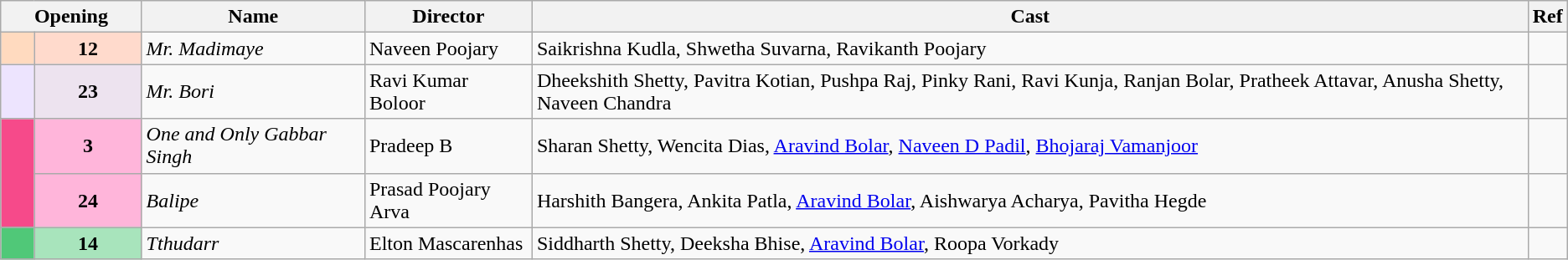<table class="wikitable sortable">
<tr>
<th colspan="2" style="width:9%;">Opening</th>
<th>Name</th>
<th>Director</th>
<th>Cast</th>
<th>Ref</th>
</tr>
<tr January!>
<td rowspan="1" style="text-align:center;background:#ffdabf;"><strong></strong></td>
<td rowspan="1" style="text-align:center;background:#ffdacc;"><strong>12</strong></td>
<td><em>Mr. Madimaye</em></td>
<td>Naveen Poojary</td>
<td>Saikrishna Kudla, Shwetha Suvarna, Ravikanth Poojary</td>
<td></td>
</tr>
<tr February!>
<td rowspan="1" style="text-align:center;background:#ede4fe;"><strong></strong></td>
<td rowspan="1" style="text-align:center;background:#ede3ef;"><strong>23</strong></td>
<td><em>Mr. Bori</em></td>
<td>Ravi Kumar Boloor</td>
<td>Dheekshith Shetty, Pavitra Kotian, Pushpa Raj, Pinky Rani, Ravi Kunja, Ranjan Bolar, Pratheek Attavar, Anusha Shetty, Naveen Chandra</td>
<td></td>
</tr>
<tr>
<td rowspan="2" style="text-align:center; background:#f64a8a;"><strong></strong></td>
<td rowspan="1" style="text-align:center;background:#ffb5da;"><strong>3</strong></td>
<td><em>One and Only Gabbar Singh</em></td>
<td>Pradeep B</td>
<td>Sharan Shetty, Wencita Dias, <a href='#'>Aravind Bolar</a>, <a href='#'>Naveen D Padil</a>, <a href='#'>Bhojaraj Vamanjoor</a></td>
<td><br></td>
</tr>
<tr>
<td rowspan="1" style="text-align:center;background:#ffb5da;"><strong>24</strong></td>
<td><em>Balipe</em></td>
<td>Prasad Poojary Arva</td>
<td>Harshith Bangera, Ankita Patla, <a href='#'>Aravind Bolar</a>, Aishwarya Acharya, Pavitha Hegde</td>
<td></td>
</tr>
<tr June!>
<td rowspan="1" style="text-align:center; background:#50c878; textcolor:#000;"><strong></strong></td>
<td rowspan="1" style="text-align:center;background:#a8e4bc;"><strong>14</strong></td>
<td><em>Tthudarr</em></td>
<td>Elton Mascarenhas</td>
<td>Siddharth Shetty, Deeksha Bhise, <a href='#'>Aravind Bolar</a>, Roopa Vorkady</td>
<td></td>
</tr>
</table>
